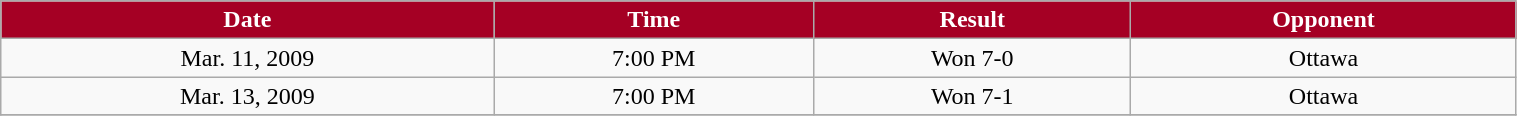<table class="wikitable" width="80%">
<tr align="center"  style="background:#A50024;color:white;">
<td><strong>Date</strong></td>
<td><strong>Time</strong></td>
<td><strong>Result</strong></td>
<td><strong>Opponent</strong></td>
</tr>
<tr align="center" bgcolor="">
<td>Mar. 11, 2009</td>
<td>7:00 PM</td>
<td>Won 7-0</td>
<td>Ottawa</td>
</tr>
<tr align="center" bgcolor="">
<td>Mar. 13, 2009</td>
<td>7:00 PM</td>
<td>Won 7-1</td>
<td>Ottawa</td>
</tr>
<tr align="center" bgcolor="">
</tr>
</table>
